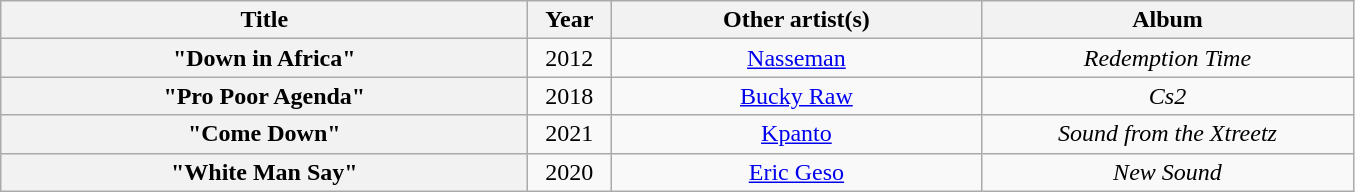<table class="wikitable plainrowheaders" style="text-align:center;">
<tr>
<th scope="col" style="width:21.5em;">Title</th>
<th scope="col" style="width:3em;">Year</th>
<th scope="col" style="width:15em;">Other artist(s)</th>
<th scope="col" style="width:15em;">Album</th>
</tr>
<tr>
<th scope="row">"Down in Africa"</th>
<td>2012</td>
<td><a href='#'>Nasseman</a></td>
<td><em>Redemption Time</em></td>
</tr>
<tr>
<th scope="row">"Pro Poor Agenda"</th>
<td>2018</td>
<td><a href='#'>Bucky Raw</a></td>
<td><em>Cs2</em></td>
</tr>
<tr>
<th scope="row">"Come Down"</th>
<td>2021</td>
<td><a href='#'>Kpanto</a></td>
<td><em>Sound from the Xtreetz</em></td>
</tr>
<tr>
<th scope="row">"White Man Say"</th>
<td>2020</td>
<td><a href='#'>Eric Geso</a></td>
<td><em>New Sound</em></td>
</tr>
</table>
